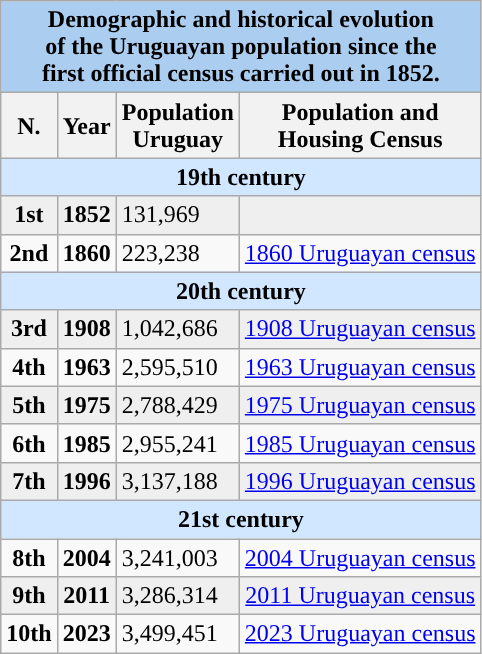<table class="wikitable">
<tr>
<th colspan= "4" style="text-align:center; background:#abcdef;">Demographic and historical evolution <br>of the Uruguayan population since the <br> first official census carried out in 1852.</th>
</tr>
<tr>
<th>N.</th>
<th>Year</th>
<th>Population<br>Uruguay</th>
<th>Population and <br> Housing Census</th>
</tr>
<tr align="center">
<td colspan="4" style="background:#D0E7FF"><strong>19th century</strong></td>
</tr>
<tr align="center" style="background:#efefef; color:black">
<td><strong>1st</strong></td>
<td><strong>1852</strong></td>
<td align="left"> 131,969</td>
<td></td>
</tr>
<tr align="center">
<td><strong>2nd</strong></td>
<td><strong>1860</strong></td>
<td align="left"> 223,238</td>
<td><a href='#'>1860 Uruguayan census</a></td>
</tr>
<tr align="center">
<td colspan="4" style="background:#D0E7FF"><strong>20th century</strong></td>
</tr>
<tr align="center" style="background:#efefef; color:black">
<td><strong>3rd</strong></td>
<td><strong>1908</strong></td>
<td align="left"> 1,042,686</td>
<td><a href='#'>1908 Uruguayan census</a></td>
</tr>
<tr align="center">
<td><strong>4th</strong></td>
<td><strong>1963</strong></td>
<td align="left"> 2,595,510</td>
<td><a href='#'>1963 Uruguayan census</a></td>
</tr>
<tr align="center" style="background:#efefef; color:black">
<td><strong>5th</strong></td>
<td><strong>1975</strong></td>
<td align="left"> 2,788,429</td>
<td><a href='#'>1975 Uruguayan census</a></td>
</tr>
<tr align="center">
<td><strong>6th</strong></td>
<td><strong>1985</strong></td>
<td align="left"> 2,955,241</td>
<td><a href='#'>1985 Uruguayan census</a></td>
</tr>
<tr align="center" style="background:#efefef; color:black">
<td><strong>7th</strong></td>
<td><strong>1996</strong></td>
<td align="left"> 3,137,188</td>
<td><a href='#'>1996 Uruguayan census</a></td>
</tr>
<tr align="center">
<td colspan="4" style="background:#D0E7FF"><strong>21st century</strong></td>
</tr>
<tr align="center">
<td><strong>8th</strong></td>
<td><strong>2004</strong></td>
<td align="left"> 3,241,003</td>
<td><a href='#'>2004 Uruguayan census</a></td>
</tr>
<tr align="center" style="background:#efefef; color:black">
<td><strong>9th</strong></td>
<td><strong>2011</strong></td>
<td align="left"> 3,286,314</td>
<td><a href='#'>2011 Uruguayan census</a></td>
</tr>
<tr align="center">
<td><strong>10th</strong></td>
<td><strong>2023</strong></td>
<td align="left"> 3,499,451</td>
<td><a href='#'>2023 Uruguayan census</a></td>
</tr>
</table>
